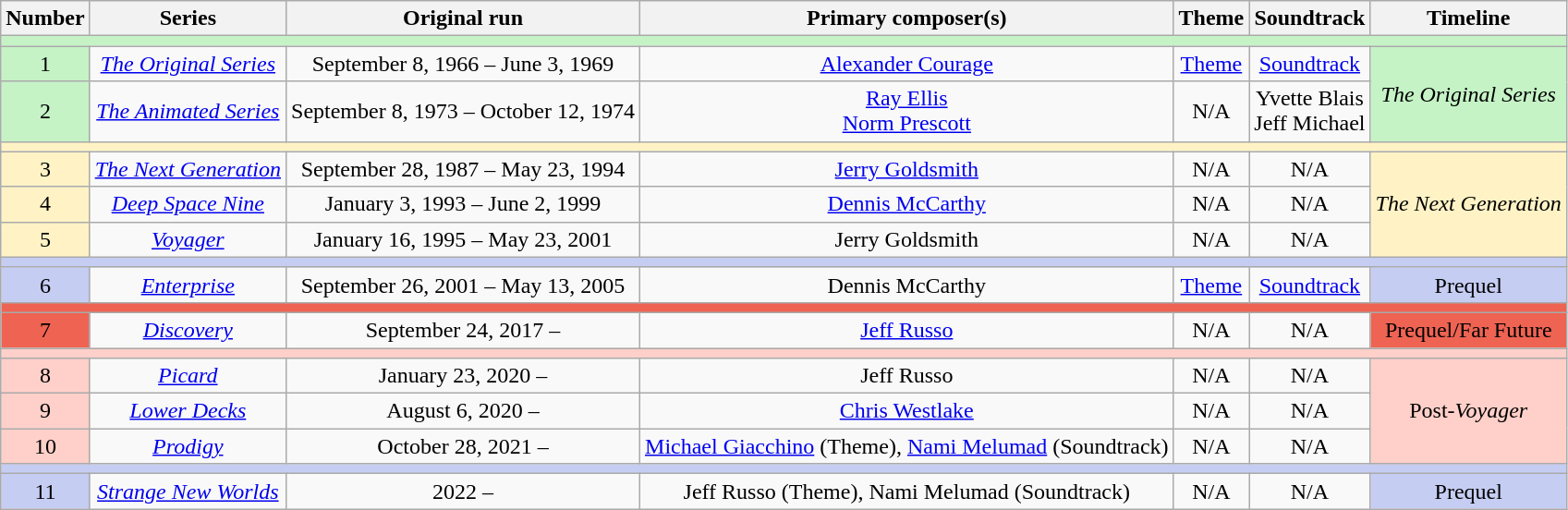<table class="wikitable">
<tr>
<th>Number</th>
<th>Series</th>
<th>Original run</th>
<th>Primary composer(s)</th>
<th>Theme</th>
<th>Soundtrack</th>
<th>Timeline</th>
</tr>
<tr>
<td colspan="7" style="background:#c5f3c6;"></td>
</tr>
<tr>
<td style="text-align:center; background:#c5f3c6;">1</td>
<td style="text-align:center;"><em><a href='#'>The Original Series</a></em></td>
<td style="text-align:center;">September 8, 1966 – June 3, 1969</td>
<td style="text-align:center;"><a href='#'>Alexander Courage</a></td>
<td style="text-align:center;"><a href='#'>Theme</a></td>
<td style="text-align:center;"><a href='#'>Soundtrack</a></td>
<td style="text-align:center; background:#c5f3c6;" rowspan="2"><em>The Original Series</em></td>
</tr>
<tr>
<td style="text-align:center; background:#c5f3c6;">2</td>
<td style="text-align:center;"><em><a href='#'>The Animated Series</a></em></td>
<td style="text-align:center;">September 8, 1973 – October 12, 1974</td>
<td style="text-align:center;"><a href='#'>Ray Ellis</a><br><a href='#'>Norm Prescott</a></td>
<td style="text-align:center;">N/A</td>
<td style="text-align:center;">Yvette Blais<br>Jeff Michael</td>
</tr>
<tr>
<td colspan="7" style="background:#fff3c6;"></td>
</tr>
<tr>
<td style="text-align:center; background:#fff3c6;">3</td>
<td style="text-align:center;"><em><a href='#'>The Next Generation</a></em></td>
<td style="text-align:center;">September 28, 1987 – May 23, 1994</td>
<td style="text-align:center;"><a href='#'>Jerry Goldsmith</a></td>
<td style="text-align:center;">N/A</td>
<td style="text-align:center;">N/A</td>
<td style="text-align:center; background:#fff3c6;" rowspan="3"><em>The Next Generation</em></td>
</tr>
<tr>
<td style="text-align:center; background:#fff3c6;">4</td>
<td style="text-align:center;"><em><a href='#'>Deep Space Nine</a></em></td>
<td style="text-align:center;">January 3, 1993 – June 2, 1999</td>
<td style="text-align:center;"><a href='#'>Dennis McCarthy</a></td>
<td style="text-align:center;">N/A</td>
<td style="text-align:center;">N/A</td>
</tr>
<tr>
<td style="text-align:center; background:#fff3c6;">5</td>
<td style="text-align:center;"><em><a href='#'>Voyager</a></em></td>
<td style="text-align:center;">January 16, 1995 – May 23, 2001</td>
<td style="text-align:center;">Jerry Goldsmith</td>
<td style="text-align:center;">N/A</td>
<td style="text-align:center;">N/A</td>
</tr>
<tr>
<td colspan="7" style="background:#c5cdf3;"></td>
</tr>
<tr>
<td style="text-align:center; background:#c5cdf3;">6</td>
<td style="text-align:center;"><em><a href='#'>Enterprise</a></em></td>
<td style="text-align:center;">September 26, 2001 – May 13, 2005</td>
<td style="text-align:center;">Dennis McCarthy</td>
<td style="text-align:center;"><a href='#'>Theme</a></td>
<td style="text-align:center;"><a href='#'>Soundtrack</a></td>
<td style="text-align:center; background:#c5cdf3;">Prequel</td>
</tr>
<tr>
<td colspan="7" style="background:#ee6352;"></td>
</tr>
<tr>
<td style="text-align:center; background:#ee6352;">7</td>
<td style="text-align:center;"><em><a href='#'>Discovery</a></em></td>
<td style="text-align:center;">September 24, 2017 –</td>
<td style="text-align:center;"><a href='#'>Jeff Russo</a></td>
<td style="text-align:center;">N/A</td>
<td style="text-align:center;">N/A</td>
<td style="text-align:center; background:#ee6352;">Prequel/Far Future</td>
</tr>
<tr>
<td colspan="7" style="background:#ffd0c9;"></td>
</tr>
<tr>
<td style="text-align:center; background:#ffd0c9;">8</td>
<td style="text-align:center;"><em><a href='#'>Picard</a></em></td>
<td style="text-align:center;">January 23, 2020 –</td>
<td style="text-align:center;">Jeff Russo</td>
<td style="text-align:center;">N/A</td>
<td style="text-align:center;">N/A</td>
<td style="text-align:center; background:#ffd0c9;" rowspan="3">Post-<em>Voyager</em></td>
</tr>
<tr>
<td style="text-align:center; background:#ffd0c9;">9</td>
<td style="text-align:center;"><em><a href='#'>Lower Decks</a></em></td>
<td style="text-align:center;">August 6, 2020 –</td>
<td style="text-align:center;"><a href='#'>Chris Westlake</a></td>
<td style="text-align:center;">N/A</td>
<td style="text-align:center;">N/A</td>
</tr>
<tr>
<td style="text-align:center; background:#ffd0c9;">10</td>
<td style="text-align:center;"><em><a href='#'>Prodigy</a></em></td>
<td style="text-align:center;">October 28, 2021 –</td>
<td style="text-align:center;"><a href='#'>Michael Giacchino</a> (Theme), <a href='#'>Nami Melumad</a> (Soundtrack)</td>
<td style="text-align:center;">N/A</td>
<td style="text-align:center;">N/A</td>
</tr>
<tr>
<td colspan="7" style="background:#c5cdf3;"></td>
</tr>
<tr>
<td style="text-align:center; background:#c5cdf3;">11</td>
<td style="text-align:center;"><em><a href='#'>Strange New Worlds</a></em></td>
<td style="text-align:center;">2022 –</td>
<td style="text-align:center;">Jeff Russo (Theme), Nami Melumad (Soundtrack)</td>
<td style="text-align:center;">N/A</td>
<td style="text-align:center;">N/A</td>
<td style="text-align:center; background:#c5cdf3;">Prequel</td>
</tr>
</table>
